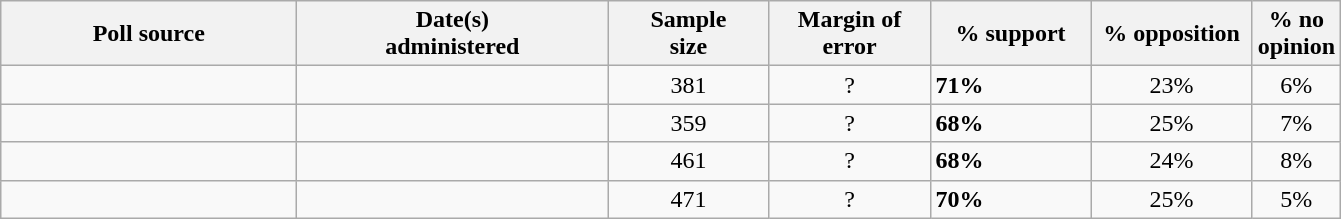<table class="wikitable">
<tr style="text-align:right;">
<th style="width:190px;">Poll source</th>
<th style="width:200px;">Date(s)<br>administered</th>
<th style="width:100px;">Sample<br>size</th>
<th style="width:100px;">Margin of<br>error</th>
<th style="width:100px;">% support</th>
<th style="width:100px;">% opposition</th>
<th style="width:40px;">% no opinion</th>
</tr>
<tr>
<td></td>
<td align=center></td>
<td align=center>381</td>
<td align=center>?</td>
<td><strong>71%</strong></td>
<td align=center>23%</td>
<td align=center>6%</td>
</tr>
<tr>
<td></td>
<td align=center></td>
<td align=center>359</td>
<td align=center>?</td>
<td><strong>68%</strong></td>
<td align=center>25%</td>
<td align=center>7%</td>
</tr>
<tr>
<td></td>
<td align=center></td>
<td align=center>461</td>
<td align=center>?</td>
<td><strong>68%</strong></td>
<td align=center>24%</td>
<td align=center>8%</td>
</tr>
<tr>
<td></td>
<td align=center></td>
<td align=center>471</td>
<td align=center>?</td>
<td><strong>70%</strong></td>
<td align=center>25%</td>
<td align=center>5%</td>
</tr>
</table>
